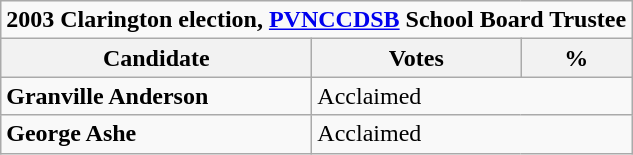<table class="wikitable">
<tr>
<td Colspan="3" align="center"><strong>2003 Clarington election, <a href='#'>PVNCCDSB</a> School  Board Trustee</strong></td>
</tr>
<tr>
<th bgcolor="#DDDDFF" width="200px">Candidate</th>
<th bgcolor="#DDDDFF">Votes</th>
<th bgcolor="#DDDDFF">%</th>
</tr>
<tr>
<td><strong>Granville Anderson</strong></td>
<td colspan="2">Acclaimed</td>
</tr>
<tr>
<td><strong>George Ashe</strong></td>
<td colspan="2">Acclaimed</td>
</tr>
</table>
